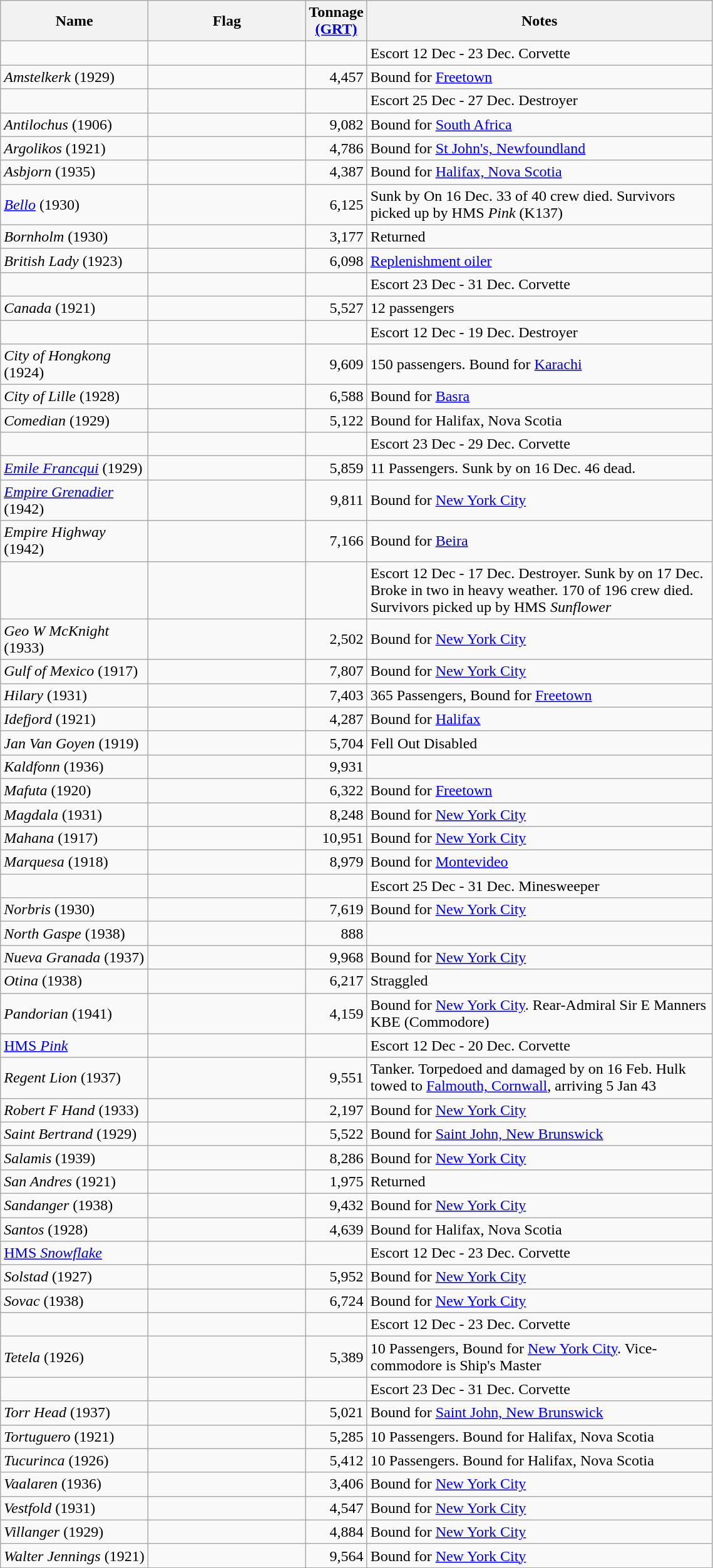<table class="wikitable sortable">
<tr>
<th scope="col" width="150px">Name</th>
<th scope="col" width="160px">Flag</th>
<th scope="col" width="30px">Tonnage <a href='#'>(GRT)</a></th>
<th scope="col" width="360px">Notes</th>
</tr>
<tr>
<td align="left"></td>
<td align="left"></td>
<td align="right"></td>
<td align="left">Escort 12 Dec - 23 Dec. Corvette</td>
</tr>
<tr>
<td align="left"><em>Amstelkerk</em> (1929)</td>
<td align="left"></td>
<td align="right">4,457</td>
<td align="left">Bound for <a href='#'>Freetown</a></td>
</tr>
<tr>
<td align="left"></td>
<td align="left"></td>
<td align="right"></td>
<td align="left">Escort 25 Dec - 27 Dec. Destroyer</td>
</tr>
<tr>
<td align="left"><em>Antilochus</em> (1906)</td>
<td align="left"></td>
<td align="right">9,082</td>
<td align="left">Bound for <a href='#'>South Africa</a></td>
</tr>
<tr>
<td align="left"><em>Argolikos</em> (1921)</td>
<td align="left"></td>
<td align="right">4,786</td>
<td align="left">Bound for <a href='#'>St John's, Newfoundland</a></td>
</tr>
<tr>
<td align="left"><em>Asbjorn</em> (1935)</td>
<td align="left"></td>
<td align="right">4,387</td>
<td align="left">Bound for <a href='#'>Halifax, Nova Scotia</a></td>
</tr>
<tr>
<td align="left"><em><a href='#'>Bello</a></em> (1930)</td>
<td align="left"></td>
<td align="right">6,125</td>
<td align="left">Sunk by  On 16 Dec. 33 of 40 crew died. Survivors picked up by HMS <em>Pink</em> (K137)</td>
</tr>
<tr>
<td align="left"><em>Bornholm</em> (1930)</td>
<td align="left"></td>
<td align="right">3,177</td>
<td align="left">Returned</td>
</tr>
<tr>
<td align="left"><em>British Lady</em> (1923)</td>
<td align="left"></td>
<td align="right">6,098</td>
<td align="left"><a href='#'>Replenishment oiler</a></td>
</tr>
<tr>
<td align="left"></td>
<td align="left"></td>
<td align="right"></td>
<td align="left">Escort 23 Dec - 31 Dec. Corvette</td>
</tr>
<tr>
<td align="left"><em>Canada</em> (1921)</td>
<td align="left"></td>
<td align="right">5,527</td>
<td align="left">12 passengers</td>
</tr>
<tr>
<td align="left"></td>
<td align="left"></td>
<td align="right"></td>
<td align="left">Escort 12 Dec - 19 Dec. Destroyer</td>
</tr>
<tr>
<td align="left"><em>City of Hongkong</em> (1924)</td>
<td align="left"></td>
<td align="right">9,609</td>
<td align="left">150 passengers. Bound for <a href='#'>Karachi</a></td>
</tr>
<tr>
<td align="left"><em>City of Lille</em> (1928)</td>
<td align="left"></td>
<td align="right">6,588</td>
<td align="left">Bound for <a href='#'>Basra</a></td>
</tr>
<tr>
<td align="left"><em>Comedian</em> (1929)</td>
<td align="left"></td>
<td align="right">5,122</td>
<td align="left">Bound for Halifax, Nova Scotia</td>
</tr>
<tr>
<td align="left"></td>
<td align="left"></td>
<td align="right"></td>
<td align="left">Escort 23 Dec - 29 Dec. Corvette</td>
</tr>
<tr>
<td align="left"><em><a href='#'>Emile Francqui</a></em> (1929)</td>
<td align="left"></td>
<td align="right">5,859</td>
<td align="left">11 Passengers. Sunk by  on 16 Dec. 46 dead.</td>
</tr>
<tr>
<td align="left"><em><a href='#'>Empire Grenadier</a></em> (1942)</td>
<td align="left"></td>
<td align="right">9,811</td>
<td align="left">Bound for <a href='#'>New York City</a></td>
</tr>
<tr>
<td align="left"><em>Empire Highway</em> (1942)</td>
<td align="left"></td>
<td align="right">7,166</td>
<td align="left">Bound for <a href='#'>Beira</a></td>
</tr>
<tr>
<td align="left"></td>
<td align="left"></td>
<td align="right"></td>
<td align="left">Escort 12 Dec - 17 Dec. Destroyer. Sunk by  on 17 Dec. Broke in two in heavy weather. 170 of 196 crew died. Survivors picked up by HMS <em>Sunflower</em></td>
</tr>
<tr>
<td align="left"><em>Geo W McKnight</em> (1933)</td>
<td align="left"></td>
<td align="right">2,502</td>
<td align="left">Bound for <a href='#'>New York City</a></td>
</tr>
<tr>
<td align="left"><em>Gulf of Mexico</em> (1917)</td>
<td align="left"></td>
<td align="right">7,807</td>
<td align="left">Bound for <a href='#'>New York City</a></td>
</tr>
<tr>
<td align="left"><em>Hilary</em> (1931)</td>
<td align="left"></td>
<td align="right">7,403</td>
<td align="left">365 Passengers, Bound for <a href='#'>Freetown</a></td>
</tr>
<tr>
<td align="left"><em>Idefjord</em> (1921)</td>
<td align="left"></td>
<td align="right">4,287</td>
<td align="left">Bound for <a href='#'>Halifax</a></td>
</tr>
<tr>
<td align="left"><em>Jan Van Goyen</em> (1919)</td>
<td align="left"></td>
<td align="right">5,704</td>
<td align="left">Fell Out Disabled</td>
</tr>
<tr>
<td align="left"><em>Kaldfonn</em> (1936)</td>
<td align="left"></td>
<td align="right">9,931</td>
<td align="left"></td>
</tr>
<tr>
<td align="left"><em>Mafuta</em> (1920)</td>
<td align="left"></td>
<td align="right">6,322</td>
<td align="left">Bound for <a href='#'>Freetown</a></td>
</tr>
<tr>
<td align="left"><em>Magdala</em> (1931)</td>
<td align="left"></td>
<td align="right">8,248</td>
<td align="left">Bound for <a href='#'>New York City</a></td>
</tr>
<tr>
<td align="left"><em>Mahana</em> (1917)</td>
<td align="left"></td>
<td align="right">10,951</td>
<td align="left">Bound for <a href='#'>New York City</a></td>
</tr>
<tr>
<td align="left"><em>Marquesa</em> (1918)</td>
<td align="left"></td>
<td align="right">8,979</td>
<td align="left">Bound for <a href='#'>Montevideo</a></td>
</tr>
<tr>
<td align="left"></td>
<td align="left"></td>
<td align="right"></td>
<td align="left">Escort 25 Dec - 31 Dec. Minesweeper</td>
</tr>
<tr>
<td align="left"><em>Norbris</em> (1930)</td>
<td align="left"></td>
<td align="right">7,619</td>
<td align="left">Bound for <a href='#'>New York City</a></td>
</tr>
<tr>
<td align="left"><em>North Gaspe</em> (1938)</td>
<td align="left"></td>
<td align="right">888</td>
<td align="left"></td>
</tr>
<tr>
<td align="left"><em>Nueva Granada</em> (1937)</td>
<td align="left"></td>
<td align="right">9,968</td>
<td align="left">Bound for <a href='#'>New York City</a></td>
</tr>
<tr>
<td align="left"><em>Otina</em> (1938)</td>
<td align="left"></td>
<td align="right">6,217</td>
<td align="left">Straggled</td>
</tr>
<tr>
<td align="left"><em>Pandorian</em> (1941)</td>
<td align="left"></td>
<td align="right">4,159</td>
<td align="left">Bound for <a href='#'>New York City</a>. Rear-Admiral Sir E Manners KBE (Commodore)</td>
</tr>
<tr>
<td align="left"><a href='#'>HMS <em>Pink</em></a></td>
<td align="left"></td>
<td align="right"></td>
<td align="left">Escort 12 Dec - 20 Dec. Corvette</td>
</tr>
<tr>
<td align="left"><em>Regent Lion</em> (1937)</td>
<td align="left"></td>
<td align="right">9,551</td>
<td align="left">Tanker. Torpedoed and damaged by  on 16 Feb. Hulk towed to <a href='#'>Falmouth, Cornwall</a>, arriving 5 Jan 43</td>
</tr>
<tr>
<td align="left"><em>Robert F Hand</em> (1933)</td>
<td align="left"></td>
<td align="right">2,197</td>
<td align="left">Bound for <a href='#'>New York City</a></td>
</tr>
<tr>
<td align="left"><em>Saint Bertrand</em> (1929)</td>
<td align="left"></td>
<td align="right">5,522</td>
<td align="left">Bound for <a href='#'>Saint John, New Brunswick</a></td>
</tr>
<tr>
<td align="left"><em>Salamis</em> (1939)</td>
<td align="left"></td>
<td align="right">8,286</td>
<td align="left">Bound for <a href='#'>New York City</a></td>
</tr>
<tr>
<td align="left"><em>San Andres</em> (1921)</td>
<td align="left"></td>
<td align="right">1,975</td>
<td align="left">Returned</td>
</tr>
<tr>
<td align="left"><em>Sandanger</em> (1938)</td>
<td align="left"></td>
<td align="right">9,432</td>
<td align="left">Bound for <a href='#'>New York City</a></td>
</tr>
<tr>
<td align="left"><em>Santos</em> (1928)</td>
<td align="left"></td>
<td align="right">4,639</td>
<td align="left">Bound for Halifax, Nova Scotia</td>
</tr>
<tr>
<td align="left"><a href='#'>HMS <em>Snowflake</em></a></td>
<td align="left"></td>
<td align="right"></td>
<td align="left">Escort 12 Dec - 23 Dec. Corvette</td>
</tr>
<tr>
<td align="left"><em>Solstad</em> (1927)</td>
<td align="left"></td>
<td align="right">5,952</td>
<td align="left">Bound for <a href='#'>New York City</a></td>
</tr>
<tr>
<td align="left"><em>Sovac</em> (1938)</td>
<td align="left"></td>
<td align="right">6,724</td>
<td align="left">Bound for <a href='#'>New York City</a></td>
</tr>
<tr>
<td align="left"></td>
<td align="left"></td>
<td align="right"></td>
<td align="left">Escort 12 Dec - 23 Dec. Corvette</td>
</tr>
<tr>
<td align="left"><em>Tetela</em> (1926)</td>
<td align="left"></td>
<td align="right">5,389</td>
<td align="left">10 Passengers, Bound for <a href='#'>New York City</a>. Vice-commodore is Ship's Master</td>
</tr>
<tr>
<td align="left"></td>
<td align="left"></td>
<td align="right"></td>
<td align="left">Escort 23 Dec - 31 Dec. Corvette</td>
</tr>
<tr>
<td align="left"><em>Torr Head</em> (1937)</td>
<td align="left"></td>
<td align="right">5,021</td>
<td align="left">Bound for <a href='#'>Saint John, New Brunswick</a></td>
</tr>
<tr>
<td align="left"><em>Tortuguero</em> (1921)</td>
<td align="left"></td>
<td align="right">5,285</td>
<td align="left">10 Passengers. Bound for Halifax, Nova Scotia</td>
</tr>
<tr>
<td align="left"><em>Tucurinca</em> (1926)</td>
<td align="left"></td>
<td align="right">5,412</td>
<td align="left">10 Passengers. Bound for Halifax, Nova Scotia</td>
</tr>
<tr>
<td align="left"><em>Vaalaren</em> (1936)</td>
<td align="left"></td>
<td align="right">3,406</td>
<td align="left">Bound for <a href='#'>New York City</a></td>
</tr>
<tr>
<td align="left"><em>Vestfold</em> (1931)</td>
<td align="left"></td>
<td align="right">4,547</td>
<td align="left">Bound for <a href='#'>New York City</a></td>
</tr>
<tr>
<td align="left"><em>Villanger</em> (1929)</td>
<td align="left"></td>
<td align="right">4,884</td>
<td align="left">Bound for <a href='#'>New York City</a></td>
</tr>
<tr>
<td align="left"><em>Walter Jennings</em> (1921)</td>
<td align="left"></td>
<td align="right">9,564</td>
<td align="left">Bound for <a href='#'>New York City</a></td>
</tr>
<tr>
</tr>
</table>
